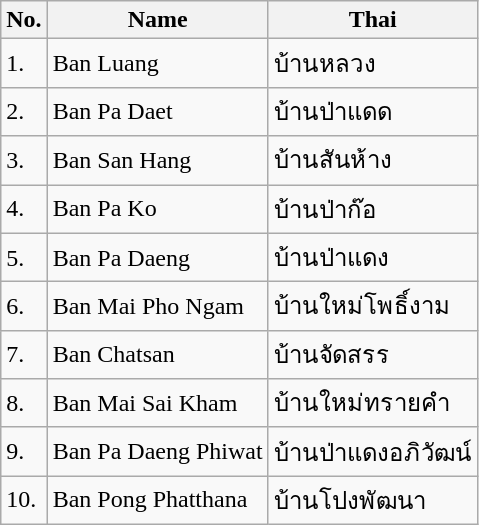<table class="wikitable sortable">
<tr>
<th>No.</th>
<th>Name</th>
<th>Thai</th>
</tr>
<tr>
<td>1.</td>
<td>Ban Luang</td>
<td>บ้านหลวง</td>
</tr>
<tr>
<td>2.</td>
<td>Ban Pa Daet</td>
<td>บ้านป่าแดด</td>
</tr>
<tr>
<td>3.</td>
<td>Ban San Hang</td>
<td>บ้านสันห้าง</td>
</tr>
<tr>
<td>4.</td>
<td>Ban Pa Ko</td>
<td>บ้านป่าก๊อ</td>
</tr>
<tr>
<td>5.</td>
<td>Ban Pa Daeng</td>
<td>บ้านป่าแดง</td>
</tr>
<tr>
<td>6.</td>
<td>Ban Mai Pho Ngam</td>
<td>บ้านใหม่โพธิ์งาม</td>
</tr>
<tr>
<td>7.</td>
<td>Ban Chatsan</td>
<td>บ้านจัดสรร</td>
</tr>
<tr>
<td>8.</td>
<td>Ban Mai Sai Kham</td>
<td>บ้านใหม่ทรายคำ</td>
</tr>
<tr>
<td>9.</td>
<td>Ban Pa Daeng Phiwat</td>
<td>บ้านป่าแดงอภิวัฒน์</td>
</tr>
<tr>
<td>10.</td>
<td>Ban Pong Phatthana</td>
<td>บ้านโปงพัฒนา</td>
</tr>
</table>
